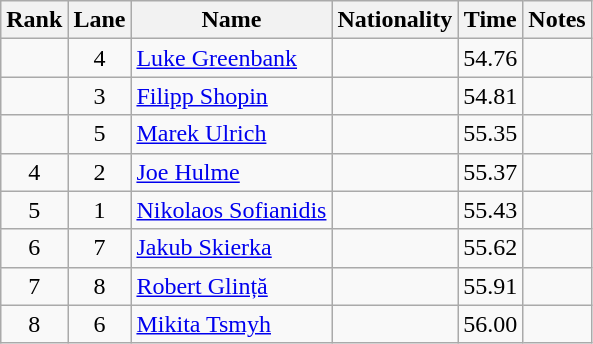<table class='wikitable sortable' style='text-align:center'>
<tr>
<th>Rank</th>
<th>Lane</th>
<th>Name</th>
<th>Nationality</th>
<th>Time</th>
<th>Notes</th>
</tr>
<tr>
<td></td>
<td>4</td>
<td align=left><a href='#'>Luke Greenbank</a></td>
<td align=left></td>
<td>54.76</td>
<td></td>
</tr>
<tr>
<td></td>
<td>3</td>
<td align=left><a href='#'>Filipp Shopin</a></td>
<td align=left></td>
<td>54.81</td>
<td></td>
</tr>
<tr>
<td></td>
<td>5</td>
<td align=left><a href='#'>Marek Ulrich</a></td>
<td align=left></td>
<td>55.35</td>
<td></td>
</tr>
<tr>
<td>4</td>
<td>2</td>
<td align=left><a href='#'>Joe Hulme</a></td>
<td align=left></td>
<td>55.37</td>
<td></td>
</tr>
<tr>
<td>5</td>
<td>1</td>
<td align=left><a href='#'>Nikolaos Sofianidis</a></td>
<td align=left></td>
<td>55.43</td>
<td></td>
</tr>
<tr>
<td>6</td>
<td>7</td>
<td align=left><a href='#'>Jakub Skierka</a></td>
<td align=left></td>
<td>55.62</td>
<td></td>
</tr>
<tr>
<td>7</td>
<td>8</td>
<td align=left><a href='#'>Robert Glință</a></td>
<td align=left></td>
<td>55.91</td>
<td></td>
</tr>
<tr>
<td>8</td>
<td>6</td>
<td align=left><a href='#'>Mikita Tsmyh</a></td>
<td align=left></td>
<td>56.00</td>
<td></td>
</tr>
</table>
